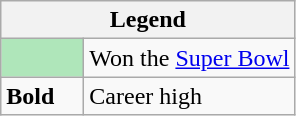<table class="wikitable mw-collapsible mw-collapsed">
<tr>
<th colspan="2">Legend</th>
</tr>
<tr>
<td style="background:#afe6ba; width:3em;"></td>
<td>Won the <a href='#'>Super Bowl</a></td>
</tr>
<tr>
<td><strong>Bold</strong></td>
<td>Career high</td>
</tr>
</table>
